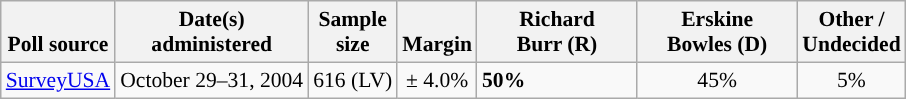<table class="wikitable" style="font-size:90%">
<tr valign=bottom>
<th>Poll source</th>
<th>Date(s)<br>administered</th>
<th>Sample<br>size</th>
<th>Margin<br></th>
<th style="width:100px;">Richard<br>Burr (R)</th>
<th style="width:100px;">Erskine<br>Bowles (D)</th>
<th>Other /<br>Undecided</th>
</tr>
<tr>
<td><a href='#'>SurveyUSA</a></td>
<td align=center>October 29–31, 2004</td>
<td align=center>616 (LV)</td>
<td align=center>± 4.0%</td>
<td><strong>50%</strong></td>
<td align=center>45%</td>
<td align=center>5%</td>
</tr>
</table>
